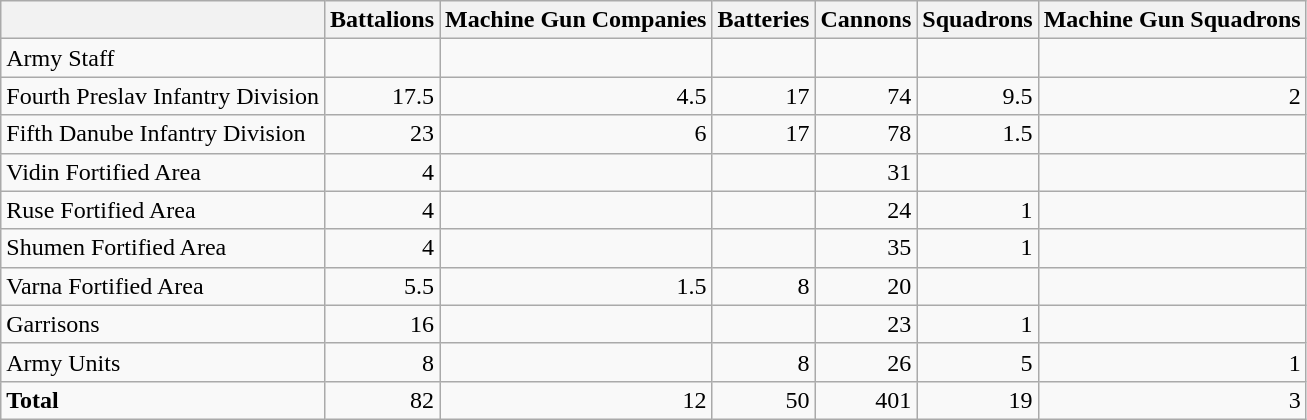<table class="wikitable">
<tr>
<th></th>
<th>Battalions</th>
<th>Machine Gun Companies</th>
<th>Batteries</th>
<th>Cannons</th>
<th>Squadrons</th>
<th>Machine Gun Squadrons</th>
</tr>
<tr>
<td>Army Staff</td>
<td></td>
<td></td>
<td></td>
<td></td>
<td></td>
<td></td>
</tr>
<tr>
<td>Fourth Preslav Infantry Division</td>
<td align="right">17.5</td>
<td align="right">4.5</td>
<td align="right">17</td>
<td align="right">74</td>
<td align="right">9.5</td>
<td align="right">2</td>
</tr>
<tr>
<td>Fifth Danube Infantry Division</td>
<td align="right">23</td>
<td align="right">6</td>
<td align="right">17</td>
<td align="right">78</td>
<td align="right">1.5</td>
<td align="right"></td>
</tr>
<tr>
<td>Vidin Fortified Area</td>
<td align="right">4</td>
<td align="right"></td>
<td align="right"></td>
<td align="right">31</td>
<td align="right"></td>
<td align="right"></td>
</tr>
<tr>
<td>Ruse Fortified Area</td>
<td align="right">4</td>
<td align="right"></td>
<td align="right"></td>
<td align="right">24</td>
<td align="right">1</td>
<td align="right"></td>
</tr>
<tr>
<td>Shumen Fortified Area</td>
<td align="right">4</td>
<td align="right"></td>
<td align="right"></td>
<td align="right">35</td>
<td align="right">1</td>
<td align="right"></td>
</tr>
<tr>
<td>Varna Fortified Area</td>
<td align="right">5.5</td>
<td align="right">1.5</td>
<td align="right">8</td>
<td align="right">20</td>
<td align="right"></td>
<td align="right"></td>
</tr>
<tr>
<td>Garrisons</td>
<td align="right">16</td>
<td align="right"></td>
<td align="right"></td>
<td align="right">23</td>
<td align="right">1</td>
<td align="right"></td>
</tr>
<tr>
<td>Army Units</td>
<td align="right">8</td>
<td align="right"></td>
<td align="right">8</td>
<td align="right">26</td>
<td align="right">5</td>
<td align="right">1</td>
</tr>
<tr>
<td><strong>Total</strong></td>
<td align="right">82</td>
<td align="right">12</td>
<td align="right">50</td>
<td align="right">401</td>
<td align="right">19</td>
<td align="right">3</td>
</tr>
</table>
